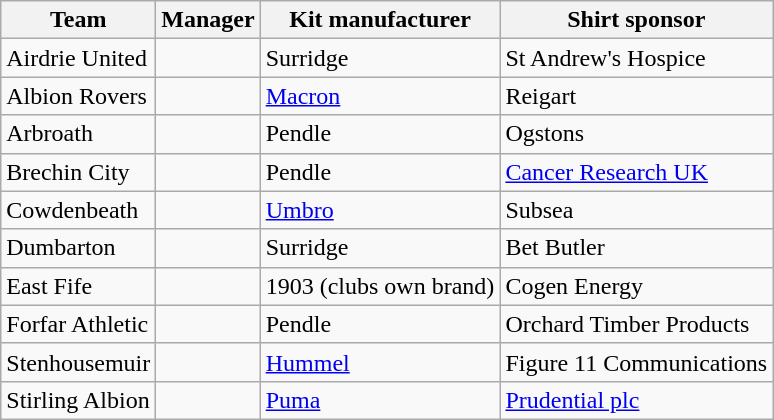<table class="wikitable sortable">
<tr>
<th>Team</th>
<th>Manager</th>
<th>Kit manufacturer</th>
<th>Shirt sponsor</th>
</tr>
<tr>
<td>Airdrie United</td>
<td> </td>
<td>Surridge</td>
<td>St Andrew's Hospice</td>
</tr>
<tr>
<td>Albion Rovers</td>
<td> </td>
<td><a href='#'>Macron</a></td>
<td>Reigart</td>
</tr>
<tr>
<td>Arbroath</td>
<td> </td>
<td>Pendle</td>
<td>Ogstons</td>
</tr>
<tr>
<td>Brechin City</td>
<td> </td>
<td>Pendle</td>
<td><a href='#'>Cancer Research UK</a></td>
</tr>
<tr>
<td>Cowdenbeath</td>
<td> </td>
<td><a href='#'>Umbro</a></td>
<td>Subsea</td>
</tr>
<tr>
<td>Dumbarton</td>
<td> </td>
<td>Surridge</td>
<td>Bet Butler</td>
</tr>
<tr>
<td>East Fife</td>
<td> </td>
<td>1903 (clubs own brand)</td>
<td>Cogen Energy</td>
</tr>
<tr>
<td>Forfar Athletic</td>
<td> </td>
<td>Pendle</td>
<td>Orchard Timber Products</td>
</tr>
<tr>
<td>Stenhousemuir</td>
<td> </td>
<td><a href='#'>Hummel</a></td>
<td>Figure 11 Communications</td>
</tr>
<tr>
<td>Stirling Albion</td>
<td> </td>
<td><a href='#'>Puma</a></td>
<td><a href='#'>Prudential plc</a></td>
</tr>
</table>
